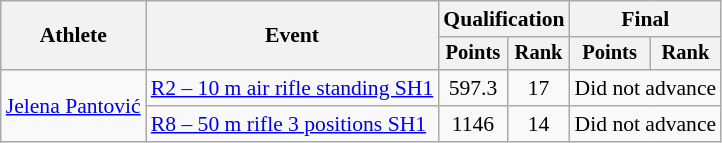<table class="wikitable" style="font-size:90%">
<tr>
<th rowspan="2">Athlete</th>
<th rowspan="2">Event</th>
<th colspan="2">Qualification</th>
<th colspan="2">Final</th>
</tr>
<tr style="font-size:95%">
<th>Points</th>
<th>Rank</th>
<th>Points</th>
<th>Rank</th>
</tr>
<tr align=center>
<td align=left rowspan=2><a href='#'>Jelena Pantović</a></td>
<td align=left><a href='#'>R2 – 10 m air rifle standing SH1</a></td>
<td>597.3</td>
<td>17</td>
<td colspan=2>Did not advance</td>
</tr>
<tr align=center>
<td align=left><a href='#'>R8 – 50 m rifle 3 positions SH1</a></td>
<td>1146</td>
<td>14</td>
<td colspan=2>Did not advance</td>
</tr>
</table>
